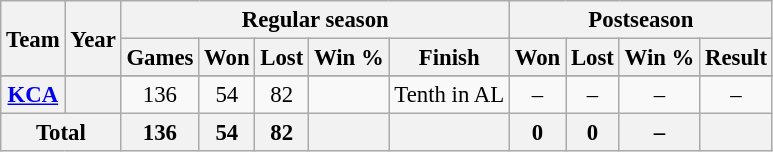<table class="wikitable" style="font-size: 95%; text-align:center;">
<tr>
<th rowspan="2">Team</th>
<th rowspan="2">Year</th>
<th colspan="5">Regular season</th>
<th colspan="4">Postseason</th>
</tr>
<tr>
<th>Games</th>
<th>Won</th>
<th>Lost</th>
<th>Win %</th>
<th>Finish</th>
<th>Won</th>
<th>Lost</th>
<th>Win %</th>
<th>Result</th>
</tr>
<tr>
</tr>
<tr>
<th><a href='#'>KCA</a></th>
<th></th>
<td>136</td>
<td>54</td>
<td>82</td>
<td></td>
<td>Tenth in AL</td>
<td>–</td>
<td>–</td>
<td>–</td>
<td>–</td>
</tr>
<tr>
<th colspan="2">Total</th>
<th>136</th>
<th>54</th>
<th>82</th>
<th></th>
<th></th>
<th>0</th>
<th>0</th>
<th>–</th>
<th></th>
</tr>
</table>
